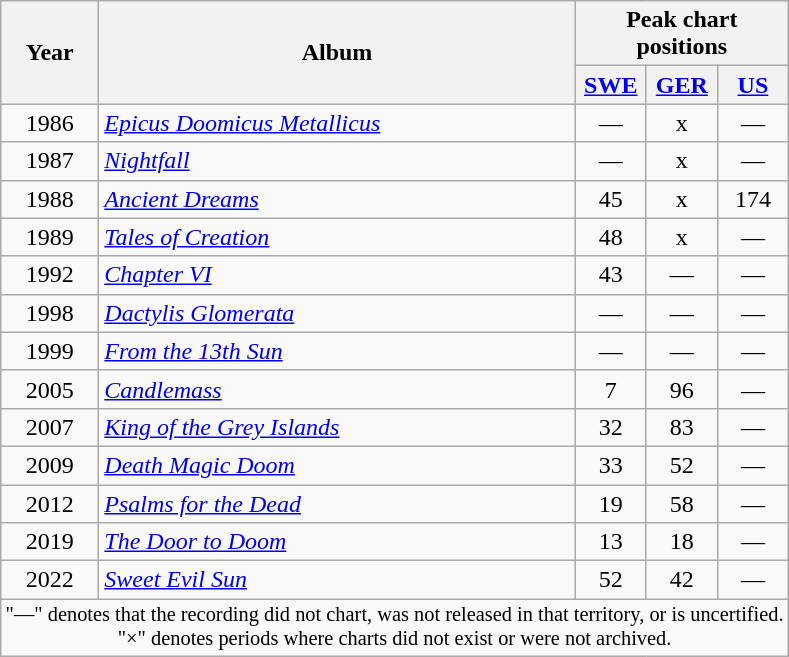<table class="wikitable" style="text-align: center;">
<tr>
<th rowspan="2">Year</th>
<th rowspan="2">Album</th>
<th colspan="3">Peak chart positions</th>
</tr>
<tr>
<th width="40px"><a href='#'>SWE</a><br></th>
<th width="40px"><a href='#'>GER</a><br></th>
<th width="40px"><a href='#'>US</a></th>
</tr>
<tr>
<td>1986</td>
<td style="text-align:left;"><em><a href='#'>Epicus Doomicus Metallicus</a></em></td>
<td>—</td>
<td>x</td>
<td>—</td>
</tr>
<tr>
<td>1987</td>
<td style="text-align:left;"><em><a href='#'>Nightfall</a></em></td>
<td>—</td>
<td>x</td>
<td>—</td>
</tr>
<tr>
<td>1988</td>
<td style="text-align:left;"><em><a href='#'>Ancient Dreams</a></em></td>
<td>45</td>
<td>x</td>
<td>174</td>
</tr>
<tr>
<td>1989</td>
<td style="text-align:left;"><em><a href='#'>Tales of Creation</a></em></td>
<td>48</td>
<td>x</td>
<td>—</td>
</tr>
<tr>
<td>1992</td>
<td style="text-align:left;"><em><a href='#'>Chapter VI</a></em></td>
<td>43</td>
<td>—</td>
<td>—</td>
</tr>
<tr>
<td>1998</td>
<td style="text-align:left;"><em><a href='#'>Dactylis Glomerata</a></em></td>
<td>—</td>
<td>—</td>
<td>—</td>
</tr>
<tr>
<td>1999</td>
<td style="text-align:left;"><em><a href='#'>From the 13th Sun</a></em></td>
<td>—</td>
<td>—</td>
<td>—</td>
</tr>
<tr>
<td>2005</td>
<td style="text-align:left;"><em><a href='#'>Candlemass</a></em></td>
<td>7</td>
<td>96</td>
<td>—</td>
</tr>
<tr>
<td>2007</td>
<td style="text-align:left;"><em><a href='#'>King of the Grey Islands</a></em></td>
<td>32</td>
<td>83</td>
<td>—</td>
</tr>
<tr>
<td>2009</td>
<td style="text-align:left;"><em><a href='#'>Death Magic Doom</a></em></td>
<td>33</td>
<td>52</td>
<td>—</td>
</tr>
<tr>
<td>2012</td>
<td style="text-align:left;"><em><a href='#'>Psalms for the Dead</a></em></td>
<td>19</td>
<td>58</td>
<td>—</td>
</tr>
<tr>
<td>2019</td>
<td style="text-align:left;"><em><a href='#'>The Door to Doom</a></em></td>
<td>13</td>
<td>18</td>
<td>—</td>
</tr>
<tr>
<td>2022</td>
<td style="text-align:left;"><em><a href='#'>Sweet Evil Sun</a></em></td>
<td>52</td>
<td>42</td>
<td>—</td>
</tr>
<tr>
<td colspan="11" style="font-size:85%;">"—" denotes that the recording did not chart, was not released in that territory, or is uncertified.<br>"×" denotes periods where charts did not exist or were not archived.</td>
</tr>
</table>
